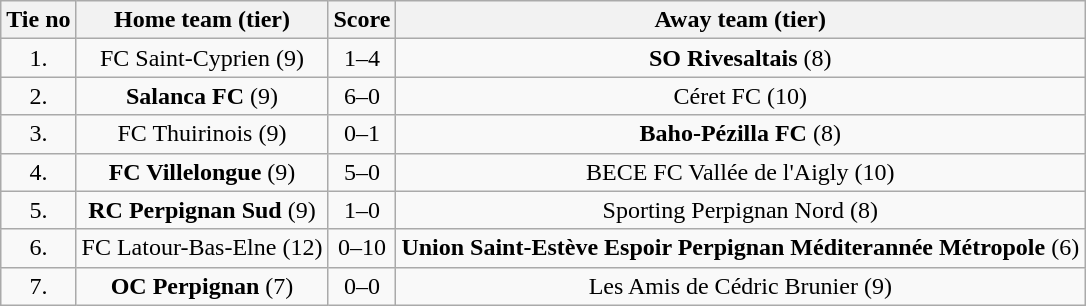<table class="wikitable" style="text-align: center">
<tr>
<th>Tie no</th>
<th>Home team (tier)</th>
<th>Score</th>
<th>Away team (tier)</th>
</tr>
<tr>
<td>1.</td>
<td>FC Saint-Cyprien (9)</td>
<td>1–4</td>
<td><strong>SO Rivesaltais</strong> (8)</td>
</tr>
<tr>
<td>2.</td>
<td><strong>Salanca FC</strong> (9)</td>
<td>6–0</td>
<td>Céret FC (10)</td>
</tr>
<tr>
<td>3.</td>
<td>FC Thuirinois (9)</td>
<td>0–1</td>
<td><strong>Baho-Pézilla FC</strong> (8)</td>
</tr>
<tr>
<td>4.</td>
<td><strong>FC Villelongue</strong> (9)</td>
<td>5–0</td>
<td>BECE FC Vallée de l'Aigly (10)</td>
</tr>
<tr>
<td>5.</td>
<td><strong>RC Perpignan Sud</strong> (9)</td>
<td>1–0</td>
<td>Sporting Perpignan Nord (8)</td>
</tr>
<tr>
<td>6.</td>
<td>FC Latour-Bas-Elne (12)</td>
<td>0–10</td>
<td><strong>Union Saint-Estève Espoir Perpignan Méditerannée Métropole</strong> (6)</td>
</tr>
<tr>
<td>7.</td>
<td><strong>OC Perpignan</strong> (7)</td>
<td>0–0 </td>
<td>Les Amis de Cédric Brunier (9)</td>
</tr>
</table>
